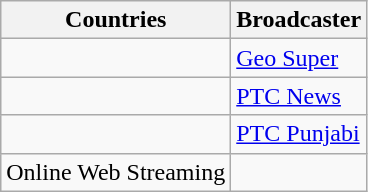<table class="wikitable">
<tr>
<th>Countries</th>
<th>Broadcaster</th>
</tr>
<tr>
<td></td>
<td><a href='#'>Geo Super</a></td>
</tr>
<tr>
<td></td>
<td><a href='#'>PTC News</a></td>
</tr>
<tr>
<td><br></td>
<td><a href='#'>PTC Punjabi</a></td>
</tr>
<tr>
<td>Online Web Streaming</td>
<td></td>
</tr>
</table>
